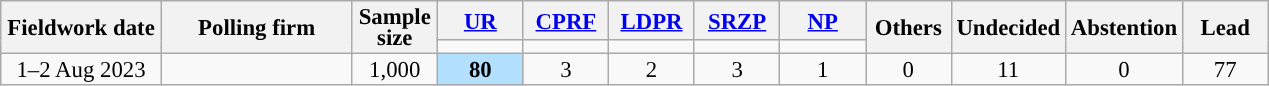<table class=wikitable style="font-size:95%; line-height:14px; text-align:center">
<tr>
<th style=width:100px; rowspan=2>Fieldwork date</th>
<th style=width:120px; rowspan=2>Polling firm</th>
<th style=width:50px; rowspan=2>Sample<br>size</th>
<th style="width:50px;"><a href='#'>UR</a></th>
<th style="width:50px;"><a href='#'>CPRF</a></th>
<th style="width:50px;"><a href='#'>LDPR</a></th>
<th style="width:50px;"><a href='#'>SRZP</a></th>
<th style="width:50px;"><a href='#'>NP</a></th>
<th style="width:50px;" rowspan=2>Others</th>
<th style="width:50px;" rowspan=2>Undecided</th>
<th style="width:50px;" rowspan=2>Abstention</th>
<th style="width:50px;" rowspan="2">Lead</th>
</tr>
<tr>
<td bgcolor=></td>
<td bgcolor=></td>
<td bgcolor=></td>
<td bgcolor=></td>
<td bgcolor=></td>
</tr>
<tr>
<td>1–2 Aug 2023</td>
<td></td>
<td>1,000</td>
<td style="background:#B3E0FF"><strong>80</strong></td>
<td>3</td>
<td>2</td>
<td>3</td>
<td>1</td>
<td>0</td>
<td>11</td>
<td>0</td>
<td style="background:">77</td>
</tr>
</table>
